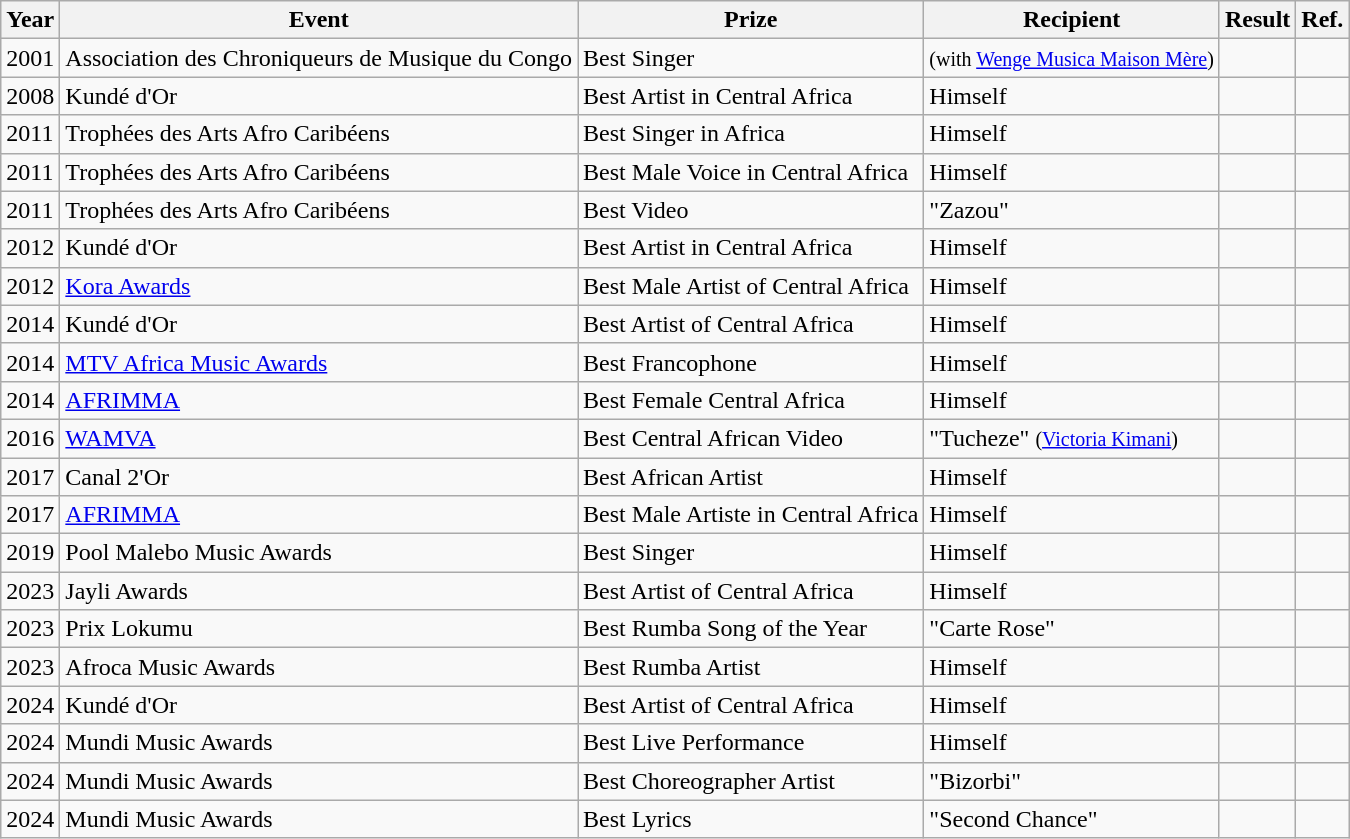<table class="wikitable">
<tr>
<th>Year</th>
<th>Event</th>
<th>Prize</th>
<th>Recipient</th>
<th>Result</th>
<th>Ref.</th>
</tr>
<tr>
<td>2001</td>
<td>Association des Chroniqueurs de Musique du Congo</td>
<td>Best Singer</td>
<td><small>(with <a href='#'>Wenge Musica Maison Mère</a>)</small></td>
<td></td>
<td></td>
</tr>
<tr>
<td>2008</td>
<td>Kundé d'Or</td>
<td>Best Artist in Central Africa</td>
<td>Himself</td>
<td></td>
<td></td>
</tr>
<tr>
<td>2011</td>
<td>Trophées des Arts Afro Caribéens</td>
<td>Best Singer in Africa</td>
<td>Himself</td>
<td></td>
<td></td>
</tr>
<tr>
<td>2011</td>
<td>Trophées des Arts Afro Caribéens</td>
<td>Best Male Voice in Central Africa</td>
<td>Himself</td>
<td></td>
<td></td>
</tr>
<tr>
<td>2011</td>
<td>Trophées des Arts Afro Caribéens</td>
<td>Best Video</td>
<td>"Zazou"</td>
<td></td>
<td></td>
</tr>
<tr>
<td>2012</td>
<td>Kundé d'Or</td>
<td>Best Artist in Central Africa</td>
<td>Himself</td>
<td></td>
<td></td>
</tr>
<tr>
<td>2012</td>
<td><a href='#'>Kora Awards</a></td>
<td>Best Male Artist of Central Africa</td>
<td>Himself</td>
<td></td>
<td></td>
</tr>
<tr>
<td>2014</td>
<td>Kundé d'Or</td>
<td>Best Artist of Central Africa</td>
<td Himself>Himself</td>
<td></td>
<td></td>
</tr>
<tr>
<td>2014</td>
<td><a href='#'>MTV Africa Music Awards</a></td>
<td>Best Francophone</td>
<td>Himself</td>
<td></td>
<td></td>
</tr>
<tr>
<td>2014</td>
<td><a href='#'>AFRIMMA</a></td>
<td>Best Female Central Africa</td>
<td>Himself</td>
<td></td>
<td></td>
</tr>
<tr>
<td>2016</td>
<td><a href='#'>WAMVA</a></td>
<td>Best Central African Video</td>
<td>"Tucheze" <small>(<a href='#'>Victoria Kimani</a>)</small></td>
<td></td>
<td></td>
</tr>
<tr>
<td>2017</td>
<td>Canal 2'Or</td>
<td>Best African Artist</td>
<td>Himself</td>
<td></td>
<td></td>
</tr>
<tr>
<td>2017</td>
<td><a href='#'>AFRIMMA</a></td>
<td>Best Male Artiste in Central Africa</td>
<td>Himself</td>
<td></td>
<td></td>
</tr>
<tr>
<td>2019</td>
<td>Pool Malebo Music Awards</td>
<td>Best Singer</td>
<td>Himself</td>
<td></td>
<td></td>
</tr>
<tr>
<td>2023</td>
<td>Jayli Awards</td>
<td>Best Artist of Central Africa</td>
<td>Himself</td>
<td></td>
<td></td>
</tr>
<tr>
<td>2023</td>
<td>Prix Lokumu</td>
<td>Best Rumba Song of the Year</td>
<td>"Carte Rose"</td>
<td></td>
<td></td>
</tr>
<tr>
<td>2023</td>
<td>Afroca Music Awards</td>
<td>Best Rumba Artist</td>
<td>Himself</td>
<td></td>
<td></td>
</tr>
<tr>
<td>2024</td>
<td>Kundé d'Or</td>
<td>Best Artist of Central Africa</td>
<td>Himself</td>
<td></td>
<td></td>
</tr>
<tr>
<td>2024</td>
<td>Mundi Music Awards</td>
<td>Best Live Performance</td>
<td>Himself</td>
<td></td>
<td></td>
</tr>
<tr>
<td>2024</td>
<td>Mundi Music Awards</td>
<td>Best Choreographer Artist</td>
<td>"Bizorbi"</td>
<td></td>
<td></td>
</tr>
<tr>
<td>2024</td>
<td>Mundi Music Awards</td>
<td>Best Lyrics</td>
<td>"Second Chance"</td>
<td></td>
<td></td>
</tr>
</table>
